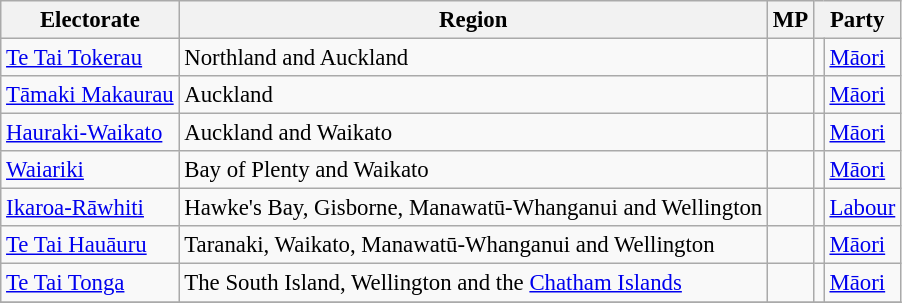<table style="font-size: 95%;" class="sortable wikitable">
<tr>
<th>Electorate</th>
<th>Region</th>
<th>MP</th>
<th colspan="2">Party</th>
</tr>
<tr>
<td><a href='#'>Te Tai Tokerau</a></td>
<td data-sort-value="1.5">Northland and Auckland</td>
<td></td>
<td></td>
<td><a href='#'>Māori</a></td>
</tr>
<tr>
<td><a href='#'>Tāmaki Makaurau</a></td>
<td data-sort-value="2">Auckland</td>
<td></td>
<td></td>
<td><a href='#'>Māori</a></td>
</tr>
<tr>
<td><a href='#'>Hauraki-Waikato</a></td>
<td data-sort-value="2.5">Auckland and Waikato</td>
<td></td>
<td></td>
<td><a href='#'>Māori</a></td>
</tr>
<tr>
<td><a href='#'>Waiariki</a></td>
<td data-sort-value="4">Bay of Plenty and Waikato</td>
<td></td>
<td></td>
<td><a href='#'>Māori</a></td>
</tr>
<tr>
<td><a href='#'>Ikaroa-Rāwhiti</a></td>
<td data-sort-value="8.5">Hawke's Bay, Gisborne, Manawatū-Whanganui and Wellington</td>
<td></td>
<td></td>
<td><a href='#'>Labour</a></td>
</tr>
<tr>
<td><a href='#'>Te Tai Hauāuru</a></td>
<td data-sort-value="7">Taranaki, Waikato, Manawatū-Whanganui and Wellington</td>
<td></td>
<td></td>
<td><a href='#'>Māori</a></td>
</tr>
<tr>
<td><a href='#'>Te Tai Tonga</a></td>
<td data-sort-value="14">The South Island, Wellington and the <a href='#'>Chatham Islands</a></td>
<td></td>
<td></td>
<td><a href='#'>Māori</a></td>
</tr>
<tr>
</tr>
</table>
